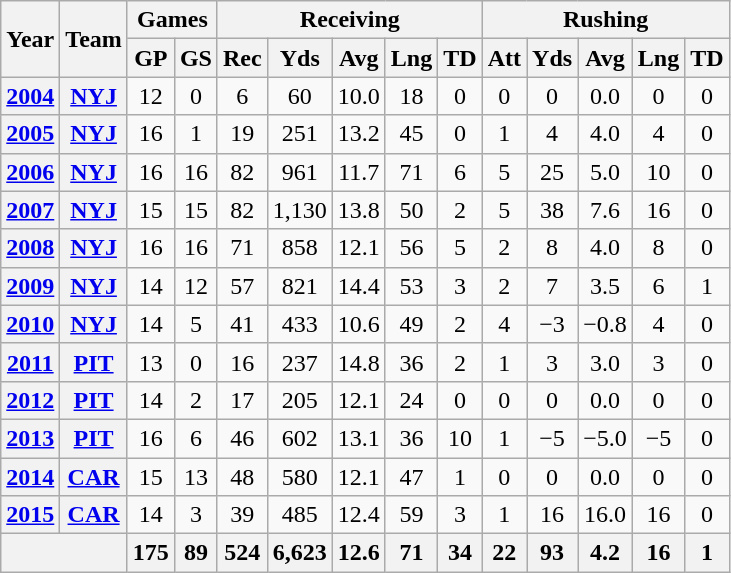<table class="wikitable" style="text-align: center;">
<tr>
<th rowspan="2">Year</th>
<th rowspan="2">Team</th>
<th colspan="2">Games</th>
<th colspan="5">Receiving</th>
<th colspan="5">Rushing</th>
</tr>
<tr>
<th>GP</th>
<th>GS</th>
<th>Rec</th>
<th>Yds</th>
<th>Avg</th>
<th>Lng</th>
<th>TD</th>
<th>Att</th>
<th>Yds</th>
<th>Avg</th>
<th>Lng</th>
<th>TD</th>
</tr>
<tr>
<th><a href='#'>2004</a></th>
<th><a href='#'>NYJ</a></th>
<td>12</td>
<td>0</td>
<td>6</td>
<td>60</td>
<td>10.0</td>
<td>18</td>
<td>0</td>
<td>0</td>
<td>0</td>
<td>0.0</td>
<td>0</td>
<td>0</td>
</tr>
<tr>
<th><a href='#'>2005</a></th>
<th><a href='#'>NYJ</a></th>
<td>16</td>
<td>1</td>
<td>19</td>
<td>251</td>
<td>13.2</td>
<td>45</td>
<td>0</td>
<td>1</td>
<td>4</td>
<td>4.0</td>
<td>4</td>
<td>0</td>
</tr>
<tr>
<th><a href='#'>2006</a></th>
<th><a href='#'>NYJ</a></th>
<td>16</td>
<td>16</td>
<td>82</td>
<td>961</td>
<td>11.7</td>
<td>71</td>
<td>6</td>
<td>5</td>
<td>25</td>
<td>5.0</td>
<td>10</td>
<td>0</td>
</tr>
<tr>
<th><a href='#'>2007</a></th>
<th><a href='#'>NYJ</a></th>
<td>15</td>
<td>15</td>
<td>82</td>
<td>1,130</td>
<td>13.8</td>
<td>50</td>
<td>2</td>
<td>5</td>
<td>38</td>
<td>7.6</td>
<td>16</td>
<td>0</td>
</tr>
<tr>
<th><a href='#'>2008</a></th>
<th><a href='#'>NYJ</a></th>
<td>16</td>
<td>16</td>
<td>71</td>
<td>858</td>
<td>12.1</td>
<td>56</td>
<td>5</td>
<td>2</td>
<td>8</td>
<td>4.0</td>
<td>8</td>
<td>0</td>
</tr>
<tr>
<th><a href='#'>2009</a></th>
<th><a href='#'>NYJ</a></th>
<td>14</td>
<td>12</td>
<td>57</td>
<td>821</td>
<td>14.4</td>
<td>53</td>
<td>3</td>
<td>2</td>
<td>7</td>
<td>3.5</td>
<td>6</td>
<td>1</td>
</tr>
<tr>
<th><a href='#'>2010</a></th>
<th><a href='#'>NYJ</a></th>
<td>14</td>
<td>5</td>
<td>41</td>
<td>433</td>
<td>10.6</td>
<td>49</td>
<td>2</td>
<td>4</td>
<td>−3</td>
<td>−0.8</td>
<td>4</td>
<td>0</td>
</tr>
<tr>
<th><a href='#'>2011</a></th>
<th><a href='#'>PIT</a></th>
<td>13</td>
<td>0</td>
<td>16</td>
<td>237</td>
<td>14.8</td>
<td>36</td>
<td>2</td>
<td>1</td>
<td>3</td>
<td>3.0</td>
<td>3</td>
<td>0</td>
</tr>
<tr>
<th><a href='#'>2012</a></th>
<th><a href='#'>PIT</a></th>
<td>14</td>
<td>2</td>
<td>17</td>
<td>205</td>
<td>12.1</td>
<td>24</td>
<td>0</td>
<td>0</td>
<td>0</td>
<td>0.0</td>
<td>0</td>
<td>0</td>
</tr>
<tr>
<th><a href='#'>2013</a></th>
<th><a href='#'>PIT</a></th>
<td>16</td>
<td>6</td>
<td>46</td>
<td>602</td>
<td>13.1</td>
<td>36</td>
<td>10</td>
<td>1</td>
<td>−5</td>
<td>−5.0</td>
<td>−5</td>
<td>0</td>
</tr>
<tr>
<th><a href='#'>2014</a></th>
<th><a href='#'>CAR</a></th>
<td>15</td>
<td>13</td>
<td>48</td>
<td>580</td>
<td>12.1</td>
<td>47</td>
<td>1</td>
<td>0</td>
<td>0</td>
<td>0.0</td>
<td>0</td>
<td>0</td>
</tr>
<tr>
<th><a href='#'>2015</a></th>
<th><a href='#'>CAR</a></th>
<td>14</td>
<td>3</td>
<td>39</td>
<td>485</td>
<td>12.4</td>
<td>59</td>
<td>3</td>
<td>1</td>
<td>16</td>
<td>16.0</td>
<td>16</td>
<td>0</td>
</tr>
<tr>
<th colspan="2"></th>
<th>175</th>
<th>89</th>
<th>524</th>
<th>6,623</th>
<th>12.6</th>
<th>71</th>
<th>34</th>
<th>22</th>
<th>93</th>
<th>4.2</th>
<th>16</th>
<th>1</th>
</tr>
</table>
